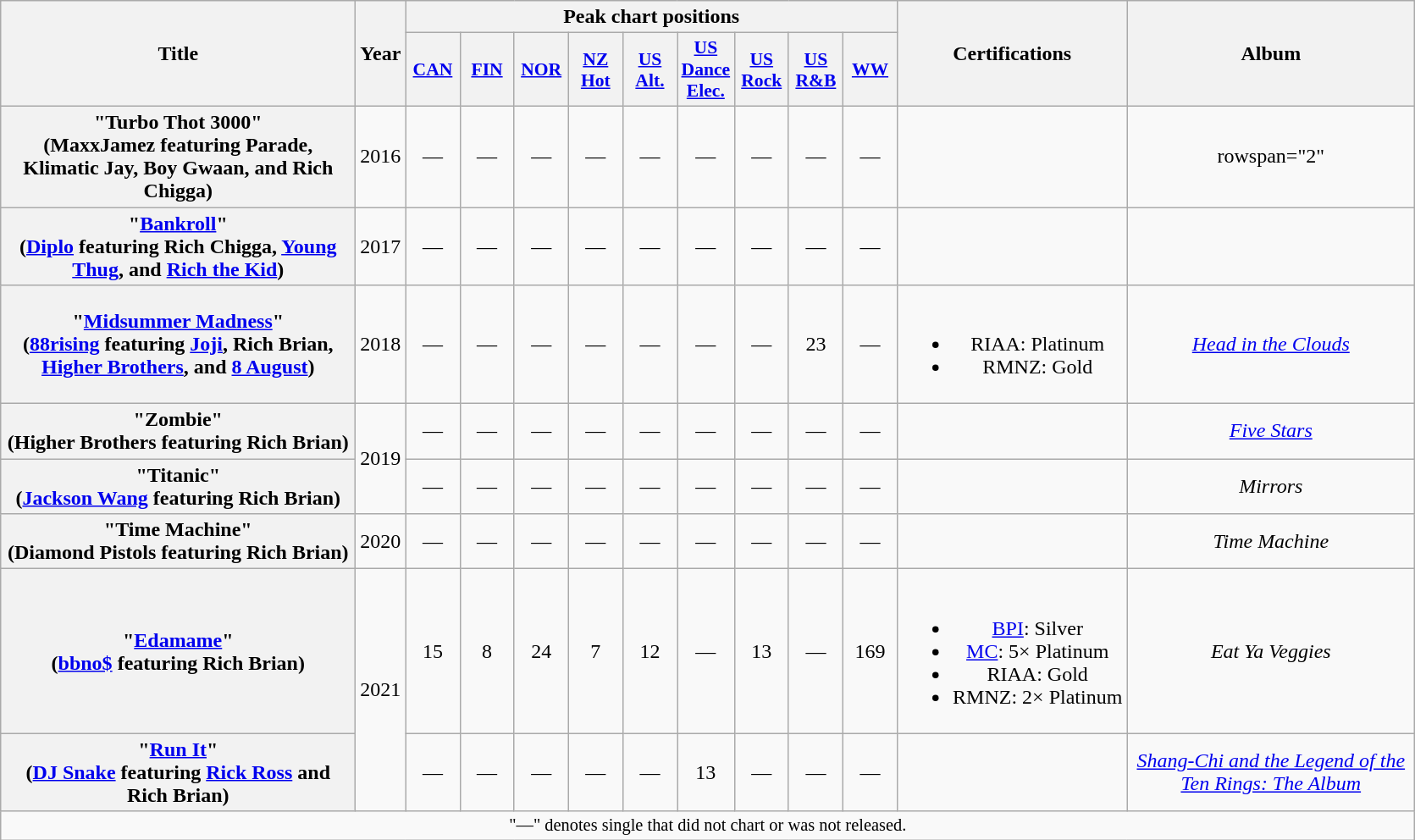<table class="wikitable plainrowheaders" style="text-align:center;">
<tr>
<th scope="col" rowspan="2" style="width:17em;">Title</th>
<th scope="col" rowspan="2">Year</th>
<th scope="col" colspan="9">Peak chart positions</th>
<th scope="col" rowspan="2" style="width:13.7em:">Certifications</th>
<th scope="col" rowspan="2" style="width:13.7em;">Album</th>
</tr>
<tr>
<th scope="col" style="width:2.5em;font-size:90%;"><a href='#'>CAN</a><br></th>
<th scope="col" style="width:2.5em;font-size:90%;"><a href='#'>FIN</a><br></th>
<th scope="col" style="width:2.5em;font-size:90%;"><a href='#'>NOR</a><br></th>
<th scope="col" style="width:2.5em;font-size:90%;"><a href='#'>NZ<br>Hot</a><br></th>
<th scope="col" style="width:2.5em;font-size:90%;"><a href='#'>US<br>Alt.</a><br></th>
<th scope="col" style="width:2.5em;font-size:90%;"><a href='#'>US<br>Dance<br>Elec.</a><br></th>
<th scope="col" style="width:2.5em;font-size:90%;"><a href='#'>US<br>Rock</a><br></th>
<th scope="col" style="width:2.5em;font-size:90%;"><a href='#'>US<br>R&B</a><br></th>
<th scope="col" style="width:2.5em;font-size:90%;"><a href='#'>WW</a><br></th>
</tr>
<tr>
<th scope="row">"Turbo Thot 3000"<br><span>(MaxxJamez featuring Parade, Klimatic Jay, Boy Gwaan, and Rich Chigga)</span></th>
<td>2016</td>
<td>—</td>
<td>—</td>
<td>—</td>
<td>—</td>
<td>—</td>
<td>—</td>
<td>—</td>
<td>—</td>
<td>—</td>
<td></td>
<td>rowspan="2" </td>
</tr>
<tr>
<th scope="row">"<a href='#'>Bankroll</a>"<br><span>(<a href='#'>Diplo</a> featuring Rich Chigga, <a href='#'>Young Thug</a>, and <a href='#'>Rich the Kid</a>)</span></th>
<td>2017</td>
<td>—</td>
<td>—</td>
<td>—</td>
<td>—</td>
<td>—</td>
<td>—</td>
<td>—</td>
<td>—</td>
<td>—</td>
<td></td>
</tr>
<tr>
<th scope="row">"<a href='#'>Midsummer Madness</a>"<br><span>(<a href='#'>88rising</a> featuring <a href='#'>Joji</a>, Rich Brian, <a href='#'>Higher Brothers</a>, and <a href='#'>8 August</a>)</span></th>
<td>2018</td>
<td>—</td>
<td>—</td>
<td>—</td>
<td>—</td>
<td>—</td>
<td>—</td>
<td>—</td>
<td>23</td>
<td>—</td>
<td><br><ul><li>RIAA: Platinum</li><li>RMNZ: Gold</li></ul></td>
<td><em><a href='#'>Head in the Clouds</a></em></td>
</tr>
<tr>
<th scope="row">"Zombie"<br><span>(Higher Brothers featuring Rich Brian)</span></th>
<td rowspan="2">2019</td>
<td>—</td>
<td>—</td>
<td>—</td>
<td>—</td>
<td>—</td>
<td>—</td>
<td>—</td>
<td>—</td>
<td>—</td>
<td></td>
<td><em><a href='#'>Five Stars</a></em></td>
</tr>
<tr>
<th scope="row">"Titanic"<br><span>(<a href='#'>Jackson Wang</a> featuring Rich Brian)</span></th>
<td>—</td>
<td>—</td>
<td>—</td>
<td>—</td>
<td>—</td>
<td>—</td>
<td>—</td>
<td>—</td>
<td>—</td>
<td></td>
<td><em>Mirrors</em></td>
</tr>
<tr>
<th scope="row">"Time Machine"<br><span>(Diamond Pistols featuring Rich Brian)</span></th>
<td>2020</td>
<td>—</td>
<td>—</td>
<td>—</td>
<td>—</td>
<td>—</td>
<td>—</td>
<td>—</td>
<td>—</td>
<td>—</td>
<td></td>
<td><em>Time Machine</em></td>
</tr>
<tr>
<th scope="row">"<a href='#'>Edamame</a>"<br><span>(<a href='#'>bbno$</a> featuring Rich Brian)</span></th>
<td rowspan="2">2021</td>
<td>15</td>
<td>8</td>
<td>24</td>
<td>7</td>
<td>12</td>
<td>—</td>
<td>13</td>
<td>—</td>
<td>169</td>
<td><br><ul><li><a href='#'>BPI</a>: Silver</li><li><a href='#'>MC</a>: 5× Platinum</li><li>RIAA: Gold</li><li>RMNZ: 2× Platinum</li></ul></td>
<td><em>Eat Ya Veggies</em></td>
</tr>
<tr>
<th scope="row">"<a href='#'>Run It</a>"<br><span>(<a href='#'>DJ Snake</a> featuring <a href='#'>Rick Ross</a> and Rich Brian)</span></th>
<td>—</td>
<td>—</td>
<td>—</td>
<td>—</td>
<td>—</td>
<td>13</td>
<td>—</td>
<td>—</td>
<td>—</td>
<td></td>
<td><em><a href='#'>Shang-Chi and the Legend of the Ten Rings: The Album</a></em></td>
</tr>
<tr>
<td colspan="13" style="font-size:85%">"—" denotes single that did not chart or was not released.</td>
</tr>
</table>
